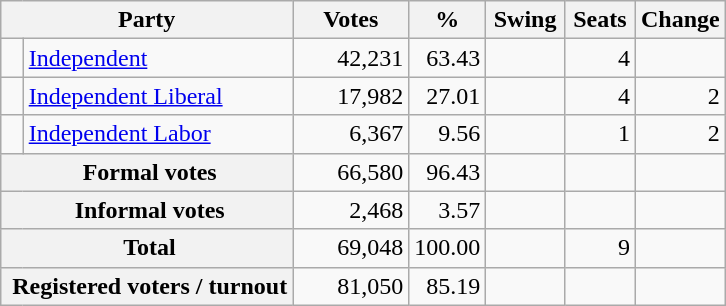<table class="wikitable" style="text-align:right; margin-bottom:0">
<tr>
<th colspan="3" style="width:10px">Party</th>
<th style="width:70px;">Votes</th>
<th style="width:40px;">%</th>
<th style="width:40px;">Swing</th>
<th style="width:40px;">Seats</th>
<th style="width:40px;">Change</th>
</tr>
<tr>
<td> </td>
<td colspan="2" style="text-align:left;"><a href='#'>Independent</a></td>
<td style="width:70px;">42,231</td>
<td style="width:40px;">63.43</td>
<td style="width:45px;"></td>
<td style="width:40px;">4</td>
<td style="width:40px;"></td>
</tr>
<tr>
<td> </td>
<td colspan="2" style="text-align:left;"><a href='#'>Independent Liberal</a></td>
<td>17,982</td>
<td>27.01</td>
<td></td>
<td>4</td>
<td> 2</td>
</tr>
<tr>
<td> </td>
<td colspan="2" style="text-align:left;"><a href='#'>Independent Labor</a></td>
<td>6,367</td>
<td>9.56</td>
<td></td>
<td>1</td>
<td> 2</td>
</tr>
<tr>
<th colspan="3" rowspan="1"> Formal votes</th>
<td>66,580</td>
<td>96.43</td>
<td></td>
<td></td>
<td></td>
</tr>
<tr>
<th colspan="3" rowspan="1"> Informal votes</th>
<td>2,468</td>
<td>3.57</td>
<td></td>
<td></td>
<td></td>
</tr>
<tr>
<th colspan="3" rowspan="1"> Total</th>
<td>69,048</td>
<td>100.00</td>
<td></td>
<td>9</td>
<td></td>
</tr>
<tr>
<th colspan="3" rowspan="1"> Registered voters / turnout</th>
<td>81,050</td>
<td>85.19</td>
<td></td>
<td></td>
<td></td>
</tr>
</table>
